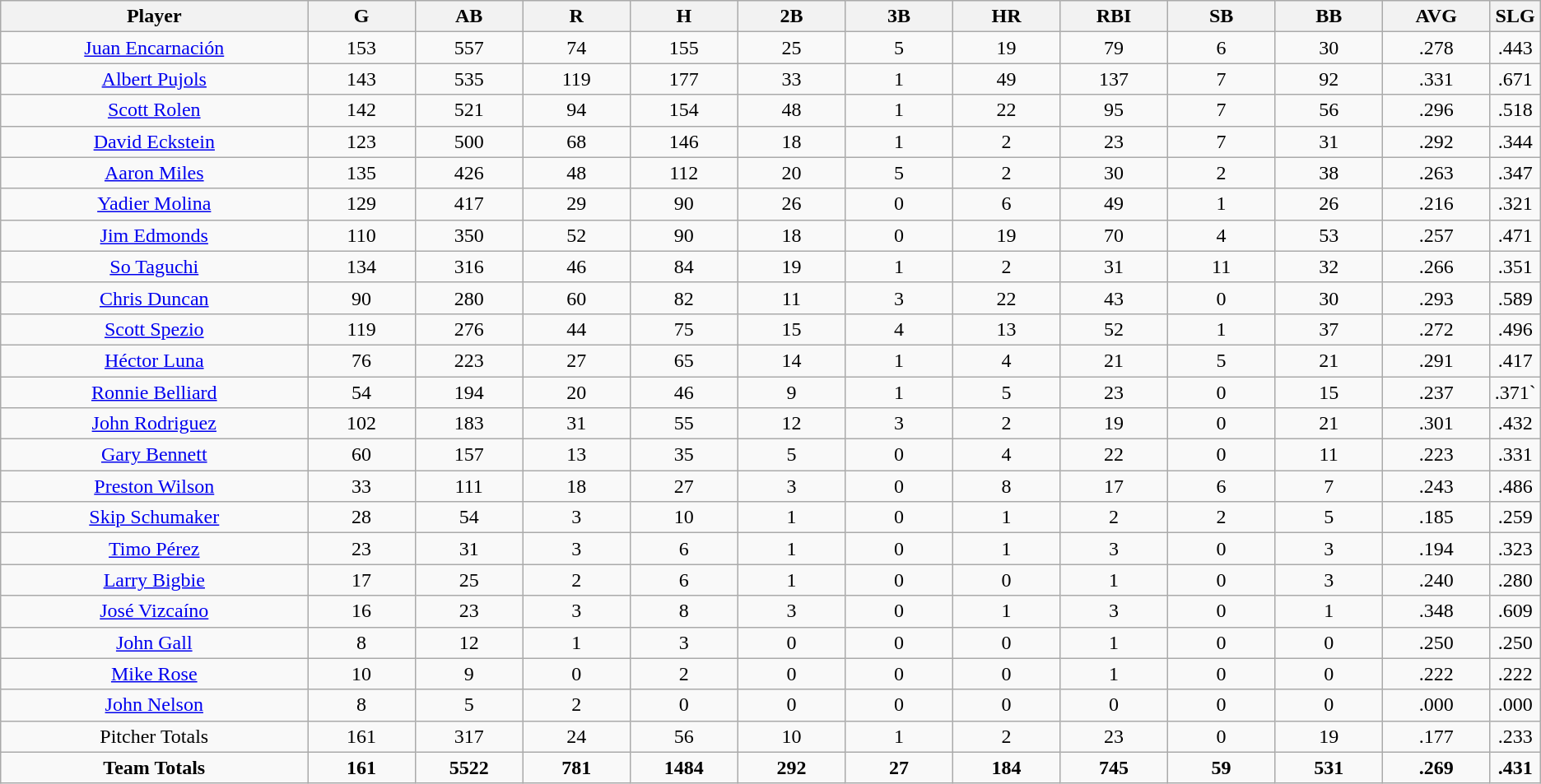<table class=wikitable style="text-align:center">
<tr>
<th bgcolor=#DDDDFF; width="20%">Player</th>
<th bgcolor=#DDDDFF; width="7%">G</th>
<th bgcolor=#DDDDFF; width="7%">AB</th>
<th bgcolor=#DDDDFF; width="7%">R</th>
<th bgcolor=#DDDDFF; width="7%">H</th>
<th bgcolor=#DDDDFF; width="7%">2B</th>
<th bgcolor=#DDDDFF; width="7%">3B</th>
<th bgcolor=#DDDDFF; width="7%">HR</th>
<th bgcolor=#DDDDFF; width="7%">RBI</th>
<th bgcolor=#DDDDFF; width="7%">SB</th>
<th bgcolor=#DDDDFF; width="7%">BB</th>
<th bgcolor=#DDDDFF; width="7%">AVG</th>
<th bgcolor=#DDDDFF; width="7%">SLG</th>
</tr>
<tr>
<td><a href='#'>Juan Encarnación</a></td>
<td>153</td>
<td>557</td>
<td>74</td>
<td>155</td>
<td>25</td>
<td>5</td>
<td>19</td>
<td>79</td>
<td>6</td>
<td>30</td>
<td>.278</td>
<td>.443</td>
</tr>
<tr>
<td><a href='#'>Albert Pujols</a></td>
<td>143</td>
<td>535</td>
<td>119</td>
<td>177</td>
<td>33</td>
<td>1</td>
<td>49</td>
<td>137</td>
<td>7</td>
<td>92</td>
<td>.331</td>
<td>.671</td>
</tr>
<tr>
<td><a href='#'>Scott Rolen</a></td>
<td>142</td>
<td>521</td>
<td>94</td>
<td>154</td>
<td>48</td>
<td>1</td>
<td>22</td>
<td>95</td>
<td>7</td>
<td>56</td>
<td>.296</td>
<td>.518</td>
</tr>
<tr>
<td><a href='#'>David Eckstein</a></td>
<td>123</td>
<td>500</td>
<td>68</td>
<td>146</td>
<td>18</td>
<td>1</td>
<td>2</td>
<td>23</td>
<td>7</td>
<td>31</td>
<td>.292</td>
<td>.344</td>
</tr>
<tr>
<td><a href='#'>Aaron Miles</a></td>
<td>135</td>
<td>426</td>
<td>48</td>
<td>112</td>
<td>20</td>
<td>5</td>
<td>2</td>
<td>30</td>
<td>2</td>
<td>38</td>
<td>.263</td>
<td>.347</td>
</tr>
<tr>
<td><a href='#'>Yadier Molina</a></td>
<td>129</td>
<td>417</td>
<td>29</td>
<td>90</td>
<td>26</td>
<td>0</td>
<td>6</td>
<td>49</td>
<td>1</td>
<td>26</td>
<td>.216</td>
<td>.321</td>
</tr>
<tr>
<td><a href='#'>Jim Edmonds</a></td>
<td>110</td>
<td>350</td>
<td>52</td>
<td>90</td>
<td>18</td>
<td>0</td>
<td>19</td>
<td>70</td>
<td>4</td>
<td>53</td>
<td>.257</td>
<td>.471</td>
</tr>
<tr>
<td><a href='#'>So Taguchi</a></td>
<td>134</td>
<td>316</td>
<td>46</td>
<td>84</td>
<td>19</td>
<td>1</td>
<td>2</td>
<td>31</td>
<td>11</td>
<td>32</td>
<td>.266</td>
<td>.351</td>
</tr>
<tr>
<td><a href='#'>Chris Duncan</a></td>
<td>90</td>
<td>280</td>
<td>60</td>
<td>82</td>
<td>11</td>
<td>3</td>
<td>22</td>
<td>43</td>
<td>0</td>
<td>30</td>
<td>.293</td>
<td>.589</td>
</tr>
<tr>
<td><a href='#'>Scott Spezio</a></td>
<td>119</td>
<td>276</td>
<td>44</td>
<td>75</td>
<td>15</td>
<td>4</td>
<td>13</td>
<td>52</td>
<td>1</td>
<td>37</td>
<td>.272</td>
<td>.496</td>
</tr>
<tr>
<td><a href='#'>Héctor Luna</a></td>
<td>76</td>
<td>223</td>
<td>27</td>
<td>65</td>
<td>14</td>
<td>1</td>
<td>4</td>
<td>21</td>
<td>5</td>
<td>21</td>
<td>.291</td>
<td>.417</td>
</tr>
<tr>
<td><a href='#'>Ronnie Belliard</a></td>
<td>54</td>
<td>194</td>
<td>20</td>
<td>46</td>
<td>9</td>
<td>1</td>
<td>5</td>
<td>23</td>
<td>0</td>
<td>15</td>
<td>.237</td>
<td>.371`</td>
</tr>
<tr>
<td><a href='#'>John Rodriguez</a></td>
<td>102</td>
<td>183</td>
<td>31</td>
<td>55</td>
<td>12</td>
<td>3</td>
<td>2</td>
<td>19</td>
<td>0</td>
<td>21</td>
<td>.301</td>
<td>.432</td>
</tr>
<tr>
<td><a href='#'>Gary Bennett</a></td>
<td>60</td>
<td>157</td>
<td>13</td>
<td>35</td>
<td>5</td>
<td>0</td>
<td>4</td>
<td>22</td>
<td>0</td>
<td>11</td>
<td>.223</td>
<td>.331</td>
</tr>
<tr>
<td><a href='#'>Preston Wilson</a></td>
<td>33</td>
<td>111</td>
<td>18</td>
<td>27</td>
<td>3</td>
<td>0</td>
<td>8</td>
<td>17</td>
<td>6</td>
<td>7</td>
<td>.243</td>
<td>.486</td>
</tr>
<tr>
<td><a href='#'>Skip Schumaker</a></td>
<td>28</td>
<td>54</td>
<td>3</td>
<td>10</td>
<td>1</td>
<td>0</td>
<td>1</td>
<td>2</td>
<td>2</td>
<td>5</td>
<td>.185</td>
<td>.259</td>
</tr>
<tr>
<td><a href='#'>Timo Pérez</a></td>
<td>23</td>
<td>31</td>
<td>3</td>
<td>6</td>
<td>1</td>
<td>0</td>
<td>1</td>
<td>3</td>
<td>0</td>
<td>3</td>
<td>.194</td>
<td>.323</td>
</tr>
<tr>
<td><a href='#'>Larry Bigbie</a></td>
<td>17</td>
<td>25</td>
<td>2</td>
<td>6</td>
<td>1</td>
<td>0</td>
<td>0</td>
<td>1</td>
<td>0</td>
<td>3</td>
<td>.240</td>
<td>.280</td>
</tr>
<tr>
<td><a href='#'>José Vizcaíno</a></td>
<td>16</td>
<td>23</td>
<td>3</td>
<td>8</td>
<td>3</td>
<td>0</td>
<td>1</td>
<td>3</td>
<td>0</td>
<td>1</td>
<td>.348</td>
<td>.609</td>
</tr>
<tr>
<td><a href='#'>John Gall</a></td>
<td>8</td>
<td>12</td>
<td>1</td>
<td>3</td>
<td>0</td>
<td>0</td>
<td>0</td>
<td>1</td>
<td>0</td>
<td>0</td>
<td>.250</td>
<td>.250</td>
</tr>
<tr>
<td><a href='#'>Mike Rose</a></td>
<td>10</td>
<td>9</td>
<td>0</td>
<td>2</td>
<td>0</td>
<td>0</td>
<td>0</td>
<td>1</td>
<td>0</td>
<td>0</td>
<td>.222</td>
<td>.222</td>
</tr>
<tr>
<td><a href='#'>John Nelson</a></td>
<td>8</td>
<td>5</td>
<td>2</td>
<td>0</td>
<td>0</td>
<td>0</td>
<td>0</td>
<td>0</td>
<td>0</td>
<td>0</td>
<td>.000</td>
<td>.000</td>
</tr>
<tr>
<td>Pitcher Totals</td>
<td>161</td>
<td>317</td>
<td>24</td>
<td>56</td>
<td>10</td>
<td>1</td>
<td>2</td>
<td>23</td>
<td>0</td>
<td>19</td>
<td>.177</td>
<td>.233</td>
</tr>
<tr>
<td><strong>Team Totals</strong></td>
<td><strong>161</strong></td>
<td><strong>5522</strong></td>
<td><strong>781</strong></td>
<td><strong>1484</strong></td>
<td><strong>292</strong></td>
<td><strong>27</strong></td>
<td><strong>184</strong></td>
<td><strong>745</strong></td>
<td><strong>59</strong></td>
<td><strong>531</strong></td>
<td><strong>.269</strong></td>
<td><strong>.431</strong></td>
</tr>
</table>
